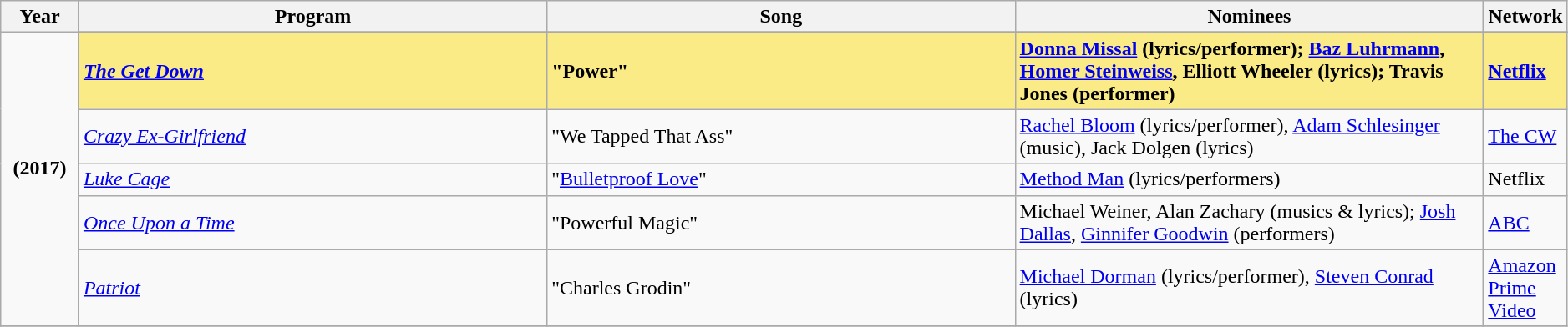<table class="wikitable" style="width:99%;" cellpadding="5">
<tr>
<th width="5%">Year</th>
<th width="30%">Program</th>
<th width="30%">Song</th>
<th width="30%">Nominees</th>
<th width="5%">Network</th>
</tr>
<tr>
<td rowspan=6 style="text-align:center"><strong>(2017)</strong><br> <br></td>
</tr>
<tr style="background:#FAEB86">
<td><strong><em><a href='#'>The Get Down</a></em></strong></td>
<td><strong>"Power"</strong></td>
<td><strong><a href='#'>Donna Missal</a> (lyrics/performer); <a href='#'>Baz Luhrmann</a>, <a href='#'>Homer Steinweiss</a>, Elliott Wheeler (lyrics); Travis Jones (performer)</strong></td>
<td><strong><a href='#'>Netflix</a></strong></td>
</tr>
<tr>
<td><em><a href='#'>Crazy Ex-Girlfriend</a></em></td>
<td>"We Tapped That Ass"</td>
<td><a href='#'>Rachel Bloom</a> (lyrics/performer), <a href='#'>Adam Schlesinger</a> (music), Jack Dolgen (lyrics)</td>
<td><a href='#'>The CW</a></td>
</tr>
<tr>
<td><em><a href='#'>Luke Cage</a></em></td>
<td>"<a href='#'>Bulletproof Love</a>"</td>
<td><a href='#'>Method Man</a> (lyrics/performers)</td>
<td>Netflix</td>
</tr>
<tr>
<td><em><a href='#'>Once Upon a Time</a></em></td>
<td>"Powerful Magic"</td>
<td>Michael Weiner, Alan Zachary (musics & lyrics); <a href='#'>Josh Dallas</a>, <a href='#'>Ginnifer Goodwin</a> (performers)</td>
<td><a href='#'>ABC</a></td>
</tr>
<tr>
<td><em><a href='#'>Patriot</a></em></td>
<td>"Charles Grodin"</td>
<td><a href='#'>Michael Dorman</a> (lyrics/performer), <a href='#'>Steven Conrad</a> (lyrics)</td>
<td><a href='#'>Amazon Prime Video</a></td>
</tr>
<tr>
</tr>
</table>
